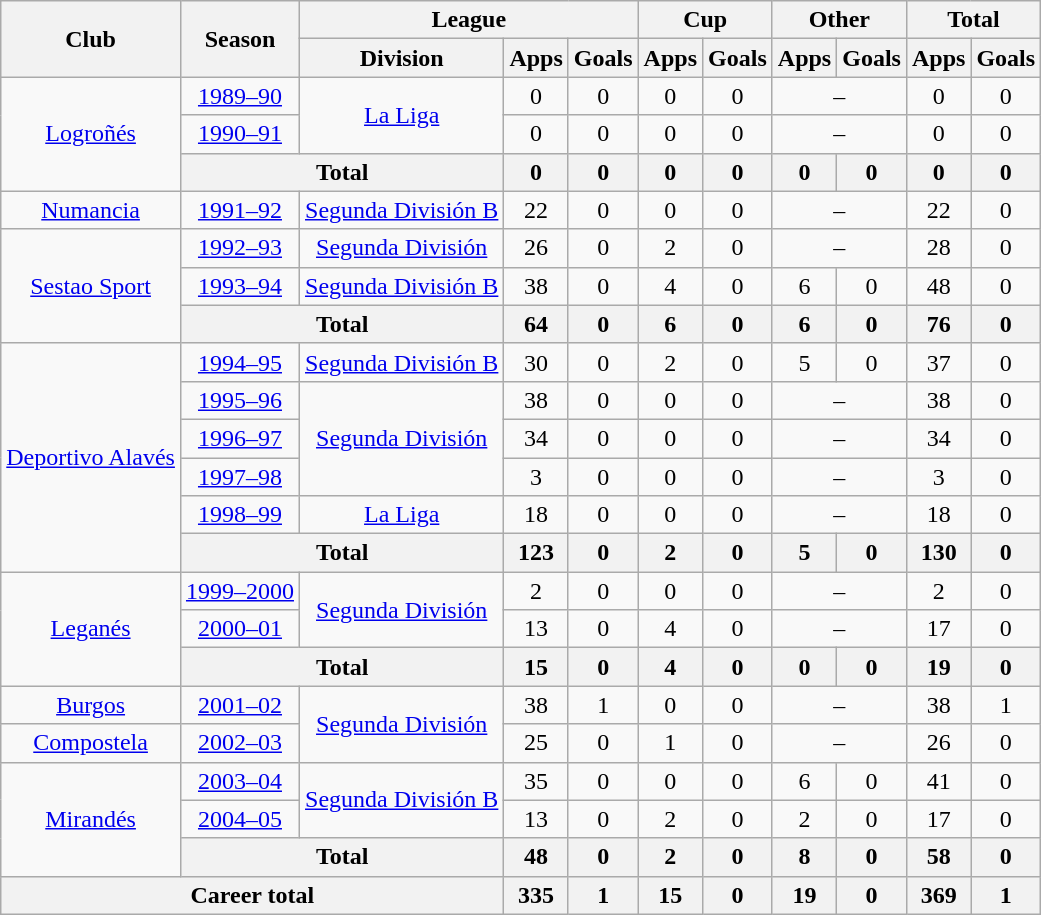<table class="wikitable" style="text-align: center;">
<tr>
<th rowspan="2">Club</th>
<th rowspan="2">Season</th>
<th colspan="3">League</th>
<th colspan="2">Cup</th>
<th colspan="2">Other</th>
<th colspan="2">Total</th>
</tr>
<tr>
<th>Division</th>
<th>Apps</th>
<th>Goals</th>
<th>Apps</th>
<th>Goals</th>
<th>Apps</th>
<th>Goals</th>
<th>Apps</th>
<th>Goals</th>
</tr>
<tr>
<td rowspan="3" valign="center"><a href='#'>Logroñés</a></td>
<td><a href='#'>1989–90</a></td>
<td rowspan="2"><a href='#'>La Liga</a></td>
<td>0</td>
<td>0</td>
<td>0</td>
<td>0</td>
<td colspan="2">–</td>
<td>0</td>
<td>0</td>
</tr>
<tr>
<td><a href='#'>1990–91</a></td>
<td>0</td>
<td>0</td>
<td>0</td>
<td>0</td>
<td colspan="2">–</td>
<td>0</td>
<td>0</td>
</tr>
<tr>
<th colspan="2">Total</th>
<th>0</th>
<th>0</th>
<th>0</th>
<th>0</th>
<th>0</th>
<th>0</th>
<th>0</th>
<th>0</th>
</tr>
<tr>
<td valign="center"><a href='#'>Numancia</a></td>
<td><a href='#'>1991–92</a></td>
<td><a href='#'>Segunda División B</a></td>
<td>22</td>
<td>0</td>
<td>0</td>
<td>0</td>
<td colspan="2">–</td>
<td>22</td>
<td>0</td>
</tr>
<tr>
<td rowspan="3" valign="center"><a href='#'>Sestao Sport</a></td>
<td><a href='#'>1992–93</a></td>
<td><a href='#'>Segunda División</a></td>
<td>26</td>
<td>0</td>
<td>2</td>
<td>0</td>
<td colspan="2">–</td>
<td>28</td>
<td>0</td>
</tr>
<tr>
<td><a href='#'>1993–94</a></td>
<td><a href='#'>Segunda División B</a></td>
<td>38</td>
<td>0</td>
<td>4</td>
<td>0</td>
<td>6</td>
<td>0</td>
<td>48</td>
<td>0</td>
</tr>
<tr>
<th colspan="2">Total</th>
<th>64</th>
<th>0</th>
<th>6</th>
<th>0</th>
<th>6</th>
<th>0</th>
<th>76</th>
<th>0</th>
</tr>
<tr>
<td rowspan="6" valign="center"><a href='#'>Deportivo Alavés</a></td>
<td><a href='#'>1994–95</a></td>
<td><a href='#'>Segunda División B</a></td>
<td>30</td>
<td>0</td>
<td>2</td>
<td>0</td>
<td>5</td>
<td>0</td>
<td>37</td>
<td>0</td>
</tr>
<tr>
<td><a href='#'>1995–96</a></td>
<td rowspan="3"><a href='#'>Segunda División</a></td>
<td>38</td>
<td>0</td>
<td>0</td>
<td>0</td>
<td colspan="2">–</td>
<td>38</td>
<td>0</td>
</tr>
<tr>
<td><a href='#'>1996–97</a></td>
<td>34</td>
<td>0</td>
<td>0</td>
<td>0</td>
<td colspan="2">–</td>
<td>34</td>
<td>0</td>
</tr>
<tr>
<td><a href='#'>1997–98</a></td>
<td>3</td>
<td>0</td>
<td>0</td>
<td>0</td>
<td colspan="2">–</td>
<td>3</td>
<td>0</td>
</tr>
<tr>
<td><a href='#'>1998–99</a></td>
<td><a href='#'>La Liga</a></td>
<td>18</td>
<td>0</td>
<td>0</td>
<td>0</td>
<td colspan="2">–</td>
<td>18</td>
<td>0</td>
</tr>
<tr>
<th colspan="2">Total</th>
<th>123</th>
<th>0</th>
<th>2</th>
<th>0</th>
<th>5</th>
<th>0</th>
<th>130</th>
<th>0</th>
</tr>
<tr>
<td rowspan="3" valign="center"><a href='#'>Leganés</a></td>
<td><a href='#'>1999–2000</a></td>
<td rowspan="2"><a href='#'>Segunda División</a></td>
<td>2</td>
<td>0</td>
<td>0</td>
<td>0</td>
<td colspan="2">–</td>
<td>2</td>
<td>0</td>
</tr>
<tr>
<td><a href='#'>2000–01</a></td>
<td>13</td>
<td>0</td>
<td>4</td>
<td>0</td>
<td colspan="2">–</td>
<td>17</td>
<td>0</td>
</tr>
<tr>
<th colspan="2">Total</th>
<th>15</th>
<th>0</th>
<th>4</th>
<th>0</th>
<th>0</th>
<th>0</th>
<th>19</th>
<th>0</th>
</tr>
<tr>
<td valign="center"><a href='#'>Burgos</a></td>
<td><a href='#'>2001–02</a></td>
<td rowspan="2"><a href='#'>Segunda División</a></td>
<td>38</td>
<td>1</td>
<td>0</td>
<td>0</td>
<td colspan="2">–</td>
<td>38</td>
<td>1</td>
</tr>
<tr>
<td valign="center"><a href='#'>Compostela</a></td>
<td><a href='#'>2002–03</a></td>
<td>25</td>
<td>0</td>
<td>1</td>
<td>0</td>
<td colspan="2">–</td>
<td>26</td>
<td>0</td>
</tr>
<tr>
<td rowspan="3" valign="center"><a href='#'>Mirandés</a></td>
<td><a href='#'>2003–04</a></td>
<td rowspan="2"><a href='#'>Segunda División B</a></td>
<td>35</td>
<td>0</td>
<td>0</td>
<td>0</td>
<td>6</td>
<td>0</td>
<td>41</td>
<td>0</td>
</tr>
<tr>
<td><a href='#'>2004–05</a></td>
<td>13</td>
<td>0</td>
<td>2</td>
<td>0</td>
<td>2</td>
<td>0</td>
<td>17</td>
<td>0</td>
</tr>
<tr>
<th colspan="2">Total</th>
<th>48</th>
<th>0</th>
<th>2</th>
<th>0</th>
<th>8</th>
<th>0</th>
<th>58</th>
<th>0</th>
</tr>
<tr>
<th colspan="3">Career total</th>
<th>335</th>
<th>1</th>
<th>15</th>
<th>0</th>
<th>19</th>
<th>0</th>
<th>369</th>
<th>1</th>
</tr>
</table>
